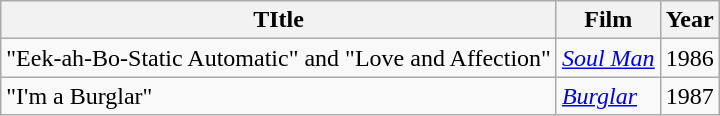<table class="wikitable">
<tr>
<th>TItle</th>
<th>Film</th>
<th>Year</th>
</tr>
<tr>
<td>"Eek-ah-Bo-Static Automatic" and "Love and Affection"</td>
<td><em><a href='#'>Soul Man</a></em></td>
<td>1986</td>
</tr>
<tr>
<td>"I'm a Burglar"</td>
<td><em><a href='#'>Burglar</a></em></td>
<td>1987</td>
</tr>
</table>
